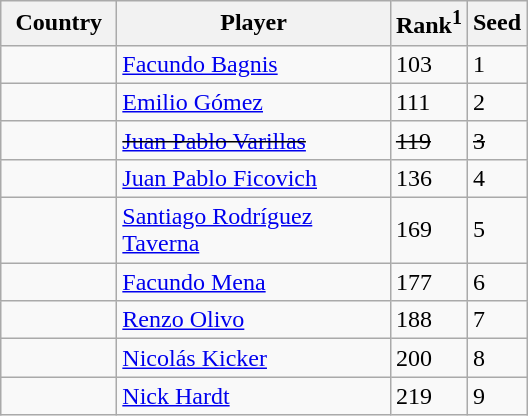<table class="sortable wikitable">
<tr>
<th width="70">Country</th>
<th width="175">Player</th>
<th>Rank<sup>1</sup></th>
<th>Seed</th>
</tr>
<tr>
<td></td>
<td><a href='#'>Facundo Bagnis</a></td>
<td>103</td>
<td>1</td>
</tr>
<tr>
<td></td>
<td><a href='#'>Emilio Gómez</a></td>
<td>111</td>
<td>2</td>
</tr>
<tr>
<td><s></s></td>
<td><s><a href='#'>Juan Pablo Varillas</a></s></td>
<td><s>119</s></td>
<td><s>3</s></td>
</tr>
<tr>
<td></td>
<td><a href='#'>Juan Pablo Ficovich</a></td>
<td>136</td>
<td>4</td>
</tr>
<tr>
<td></td>
<td><a href='#'>Santiago Rodríguez Taverna</a></td>
<td>169</td>
<td>5</td>
</tr>
<tr>
<td></td>
<td><a href='#'>Facundo Mena</a></td>
<td>177</td>
<td>6</td>
</tr>
<tr>
<td></td>
<td><a href='#'>Renzo Olivo</a></td>
<td>188</td>
<td>7</td>
</tr>
<tr>
<td></td>
<td><a href='#'>Nicolás Kicker</a></td>
<td>200</td>
<td>8</td>
</tr>
<tr>
<td></td>
<td><a href='#'>Nick Hardt</a></td>
<td>219</td>
<td>9</td>
</tr>
</table>
